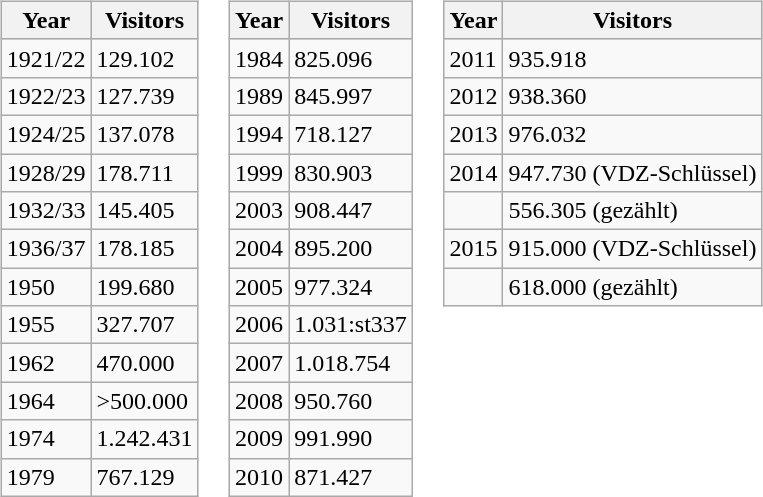<table>
<tr style="vertical-align:top">
<td><br><table class="wikitable">
<tr style="background:#DFDFDF">
<th>Year</th>
<th>Visitors</th>
</tr>
<tr>
<td>1921/22</td>
<td>129.102</td>
</tr>
<tr>
<td>1922/23</td>
<td>127.739</td>
</tr>
<tr>
<td>1924/25</td>
<td>137.078</td>
</tr>
<tr>
<td>1928/29</td>
<td>178.711</td>
</tr>
<tr>
<td>1932/33</td>
<td>145.405</td>
</tr>
<tr>
<td>1936/37</td>
<td>178.185</td>
</tr>
<tr>
<td>1950</td>
<td>199.680</td>
</tr>
<tr>
<td>1955</td>
<td>327.707</td>
</tr>
<tr>
<td>1962</td>
<td>470.000</td>
</tr>
<tr>
<td>1964</td>
<td>>500.000</td>
</tr>
<tr>
<td>1974</td>
<td>1.242.431</td>
</tr>
<tr>
<td>1979</td>
<td>767.129</td>
</tr>
</table>
</td>
<td><br><table class="wikitable">
<tr style="background:#DFDFDF">
<th>Year</th>
<th>Visitors</th>
</tr>
<tr>
<td>1984</td>
<td>825.096</td>
</tr>
<tr>
<td>1989</td>
<td>845.997</td>
</tr>
<tr>
<td>1994</td>
<td>718.127</td>
</tr>
<tr>
<td>1999</td>
<td>830.903</td>
</tr>
<tr>
<td>2003</td>
<td>908.447</td>
</tr>
<tr>
<td>2004</td>
<td>895.200</td>
</tr>
<tr>
<td>2005</td>
<td>977.324</td>
</tr>
<tr>
<td>2006</td>
<td>1.031:st337</td>
</tr>
<tr>
<td>2007</td>
<td>1.018.754</td>
</tr>
<tr>
<td>2008</td>
<td>950.760</td>
</tr>
<tr>
<td>2009</td>
<td>991.990</td>
</tr>
<tr>
<td>2010</td>
<td>871.427</td>
</tr>
</table>
</td>
<td><br><table class="wikitable">
<tr style="background:#DFDFDF">
<th>Year</th>
<th>Visitors</th>
</tr>
<tr>
<td>2011</td>
<td>935.918</td>
</tr>
<tr>
<td>2012</td>
<td>938.360</td>
</tr>
<tr>
<td>2013</td>
<td>976.032</td>
</tr>
<tr>
<td>2014</td>
<td>947.730 (VDZ-Schlüssel)</td>
</tr>
<tr>
<td></td>
<td>556.305 (gezählt)</td>
</tr>
<tr>
<td>2015</td>
<td>915.000 (VDZ-Schlüssel)</td>
</tr>
<tr>
<td></td>
<td>618.000 (gezählt) </td>
</tr>
</table>
</td>
</tr>
</table>
